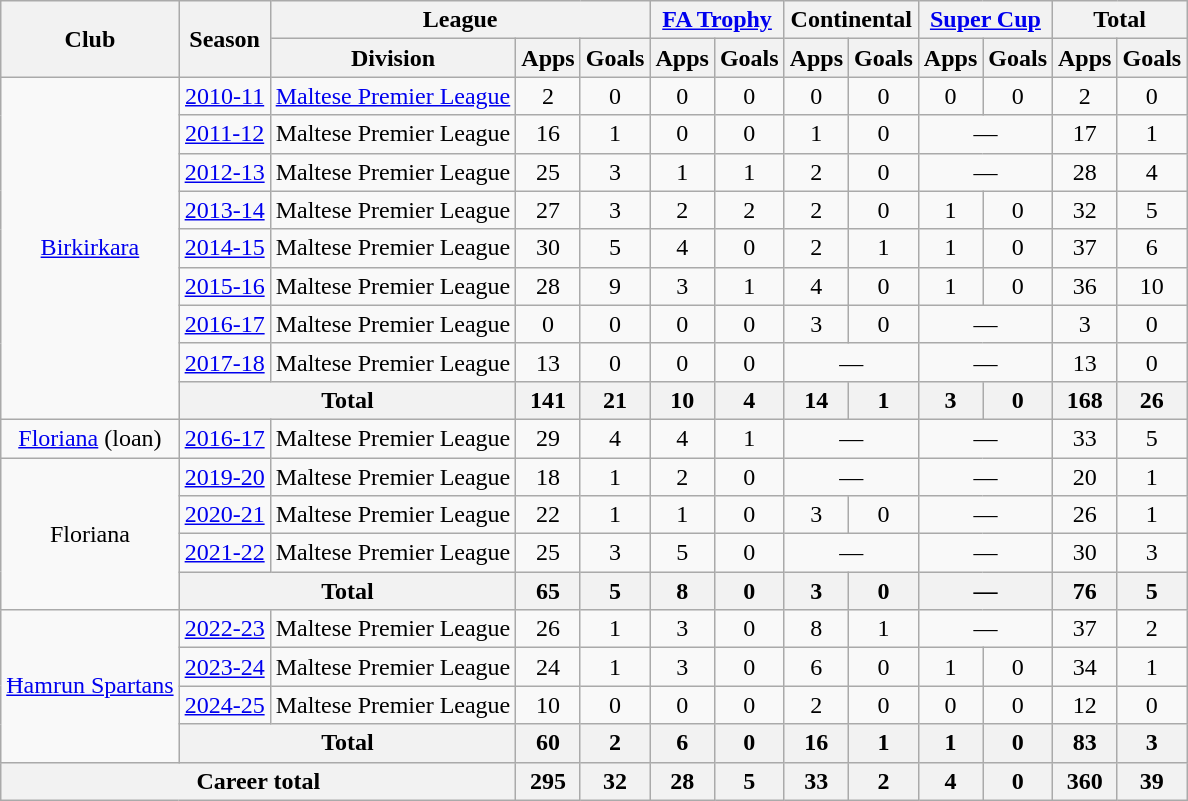<table class="wikitable" style="text-align:center">
<tr>
<th rowspan="2">Club</th>
<th rowspan="2">Season</th>
<th colspan="3">League</th>
<th colspan="2"><a href='#'>FA Trophy</a></th>
<th colspan="2">Continental</th>
<th colspan="2"><a href='#'>Super Cup</a></th>
<th colspan="2">Total</th>
</tr>
<tr>
<th>Division</th>
<th>Apps</th>
<th>Goals</th>
<th>Apps</th>
<th>Goals</th>
<th>Apps</th>
<th>Goals</th>
<th>Apps</th>
<th>Goals</th>
<th>Apps</th>
<th>Goals</th>
</tr>
<tr>
<td rowspan="9"><a href='#'>Birkirkara</a></td>
<td><a href='#'>2010-11</a></td>
<td><a href='#'>Maltese Premier League</a></td>
<td>2</td>
<td>0</td>
<td>0</td>
<td>0</td>
<td>0</td>
<td>0</td>
<td>0</td>
<td>0</td>
<td>2</td>
<td>0</td>
</tr>
<tr>
<td><a href='#'>2011-12</a></td>
<td>Maltese Premier League</td>
<td>16</td>
<td>1</td>
<td>0</td>
<td>0</td>
<td>1</td>
<td>0</td>
<td colspan="2">—</td>
<td>17</td>
<td>1</td>
</tr>
<tr>
<td><a href='#'>2012-13</a></td>
<td>Maltese Premier League</td>
<td>25</td>
<td>3</td>
<td>1</td>
<td>1</td>
<td>2</td>
<td>0</td>
<td colspan="2">—</td>
<td>28</td>
<td>4</td>
</tr>
<tr>
<td><a href='#'>2013-14</a></td>
<td>Maltese Premier League</td>
<td>27</td>
<td>3</td>
<td>2</td>
<td>2</td>
<td>2</td>
<td>0</td>
<td>1</td>
<td>0</td>
<td>32</td>
<td>5</td>
</tr>
<tr>
<td><a href='#'>2014-15</a></td>
<td>Maltese Premier League</td>
<td>30</td>
<td>5</td>
<td>4</td>
<td>0</td>
<td>2</td>
<td>1</td>
<td>1</td>
<td>0</td>
<td>37</td>
<td>6</td>
</tr>
<tr>
<td><a href='#'>2015-16</a></td>
<td>Maltese Premier League</td>
<td>28</td>
<td>9</td>
<td>3</td>
<td>1</td>
<td>4</td>
<td>0</td>
<td>1</td>
<td>0</td>
<td>36</td>
<td>10</td>
</tr>
<tr>
<td><a href='#'>2016-17</a></td>
<td>Maltese Premier League</td>
<td>0</td>
<td>0</td>
<td>0</td>
<td>0</td>
<td>3</td>
<td>0</td>
<td colspan="2">—</td>
<td>3</td>
<td>0</td>
</tr>
<tr>
<td><a href='#'>2017-18</a></td>
<td>Maltese Premier League</td>
<td>13</td>
<td>0</td>
<td>0</td>
<td>0</td>
<td colspan="2">—</td>
<td colspan="2">—</td>
<td>13</td>
<td>0</td>
</tr>
<tr>
<th colspan="2">Total</th>
<th>141</th>
<th>21</th>
<th>10</th>
<th>4</th>
<th>14</th>
<th>1</th>
<th>3</th>
<th>0</th>
<th>168</th>
<th>26</th>
</tr>
<tr>
<td><a href='#'>Floriana</a> (loan)</td>
<td><a href='#'>2016-17</a></td>
<td>Maltese Premier League</td>
<td>29</td>
<td>4</td>
<td>4</td>
<td>1</td>
<td colspan="2">—</td>
<td colspan="2">—</td>
<td>33</td>
<td>5</td>
</tr>
<tr>
<td rowspan="4">Floriana</td>
<td><a href='#'>2019-20</a></td>
<td>Maltese Premier League</td>
<td>18</td>
<td>1</td>
<td>2</td>
<td>0</td>
<td colspan="2">—</td>
<td colspan="2">—</td>
<td>20</td>
<td>1</td>
</tr>
<tr>
<td><a href='#'>2020-21</a></td>
<td>Maltese Premier League</td>
<td>22</td>
<td>1</td>
<td>1</td>
<td>0</td>
<td>3</td>
<td>0</td>
<td colspan="2">—</td>
<td>26</td>
<td>1</td>
</tr>
<tr>
<td><a href='#'>2021-22</a></td>
<td>Maltese Premier League</td>
<td>25</td>
<td>3</td>
<td>5</td>
<td>0</td>
<td colspan="2">—</td>
<td colspan="2">—</td>
<td>30</td>
<td>3</td>
</tr>
<tr>
<th colspan="2">Total</th>
<th>65</th>
<th>5</th>
<th>8</th>
<th>0</th>
<th>3</th>
<th>0</th>
<th colspan="2">—</th>
<th>76</th>
<th>5</th>
</tr>
<tr>
<td rowspan="4"><a href='#'>Ħamrun Spartans</a></td>
<td><a href='#'>2022-23</a></td>
<td>Maltese Premier League</td>
<td>26</td>
<td>1</td>
<td>3</td>
<td>0</td>
<td>8</td>
<td>1</td>
<td colspan="2">—</td>
<td>37</td>
<td>2</td>
</tr>
<tr>
<td><a href='#'>2023-24</a></td>
<td>Maltese Premier League</td>
<td>24</td>
<td>1</td>
<td>3</td>
<td>0</td>
<td>6</td>
<td>0</td>
<td>1</td>
<td>0</td>
<td>34</td>
<td>1</td>
</tr>
<tr>
<td><a href='#'>2024-25</a></td>
<td>Maltese Premier League</td>
<td>10</td>
<td>0</td>
<td>0</td>
<td>0</td>
<td>2</td>
<td>0</td>
<td>0</td>
<td>0</td>
<td>12</td>
<td>0</td>
</tr>
<tr>
<th colspan="2">Total</th>
<th>60</th>
<th>2</th>
<th>6</th>
<th>0</th>
<th>16</th>
<th>1</th>
<th>1</th>
<th>0</th>
<th>83</th>
<th>3</th>
</tr>
<tr>
<th colspan="3">Career total</th>
<th>295</th>
<th>32</th>
<th>28</th>
<th>5</th>
<th>33</th>
<th>2</th>
<th>4</th>
<th>0</th>
<th>360</th>
<th>39</th>
</tr>
</table>
